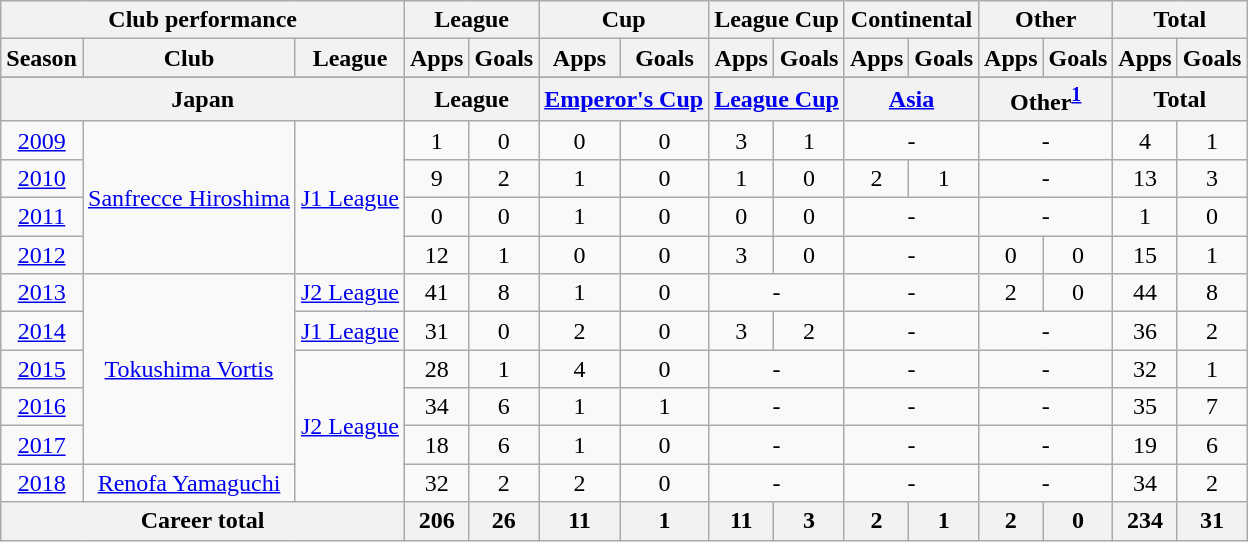<table class="wikitable" style="text-align:center">
<tr>
<th colspan=3>Club performance</th>
<th colspan=2>League</th>
<th colspan=2>Cup</th>
<th colspan=2>League Cup</th>
<th colspan=2>Continental</th>
<th colspan=2>Other</th>
<th colspan=2>Total</th>
</tr>
<tr>
<th>Season</th>
<th>Club</th>
<th>League</th>
<th>Apps</th>
<th>Goals</th>
<th>Apps</th>
<th>Goals</th>
<th>Apps</th>
<th>Goals</th>
<th>Apps</th>
<th>Goals</th>
<th>Apps</th>
<th>Goals</th>
<th>Apps</th>
<th>Goals</th>
</tr>
<tr>
</tr>
<tr>
<th colspan=3>Japan</th>
<th colspan=2>League</th>
<th colspan=2><a href='#'>Emperor's Cup</a></th>
<th colspan=2><a href='#'>League Cup</a></th>
<th colspan=2><a href='#'>Asia</a></th>
<th colspan="2">Other<sup><a href='#'>1</a></sup></th>
<th colspan=2>Total</th>
</tr>
<tr>
<td><a href='#'>2009</a></td>
<td rowspan="4"><a href='#'>Sanfrecce Hiroshima</a></td>
<td rowspan="4"><a href='#'>J1 League</a></td>
<td>1</td>
<td>0</td>
<td>0</td>
<td>0</td>
<td>3</td>
<td>1</td>
<td colspan="2">-</td>
<td colspan="2">-</td>
<td>4</td>
<td>1</td>
</tr>
<tr>
<td><a href='#'>2010</a></td>
<td>9</td>
<td>2</td>
<td>1</td>
<td>0</td>
<td>1</td>
<td>0</td>
<td>2</td>
<td>1</td>
<td colspan="2">-</td>
<td>13</td>
<td>3</td>
</tr>
<tr>
<td><a href='#'>2011</a></td>
<td>0</td>
<td>0</td>
<td>1</td>
<td>0</td>
<td>0</td>
<td>0</td>
<td colspan="2">-</td>
<td colspan="2">-</td>
<td>1</td>
<td>0</td>
</tr>
<tr>
<td><a href='#'>2012</a></td>
<td>12</td>
<td>1</td>
<td>0</td>
<td>0</td>
<td>3</td>
<td>0</td>
<td colspan="2">-</td>
<td>0</td>
<td>0</td>
<td>15</td>
<td>1</td>
</tr>
<tr>
<td><a href='#'>2013</a></td>
<td rowspan="5"><a href='#'>Tokushima Vortis</a></td>
<td><a href='#'>J2 League</a></td>
<td>41</td>
<td>8</td>
<td>1</td>
<td>0</td>
<td colspan="2">-</td>
<td colspan="2">-</td>
<td>2</td>
<td>0</td>
<td>44</td>
<td>8</td>
</tr>
<tr>
<td><a href='#'>2014</a></td>
<td><a href='#'>J1 League</a></td>
<td>31</td>
<td>0</td>
<td>2</td>
<td>0</td>
<td>3</td>
<td>2</td>
<td colspan="2">-</td>
<td colspan="2">-</td>
<td>36</td>
<td>2</td>
</tr>
<tr>
<td><a href='#'>2015</a></td>
<td rowspan="4"><a href='#'>J2 League</a></td>
<td>28</td>
<td>1</td>
<td>4</td>
<td>0</td>
<td colspan="2">-</td>
<td colspan="2">-</td>
<td colspan="2">-</td>
<td>32</td>
<td>1</td>
</tr>
<tr>
<td><a href='#'>2016</a></td>
<td>34</td>
<td>6</td>
<td>1</td>
<td>1</td>
<td colspan="2">-</td>
<td colspan="2">-</td>
<td colspan="2">-</td>
<td>35</td>
<td>7</td>
</tr>
<tr>
<td><a href='#'>2017</a></td>
<td>18</td>
<td>6</td>
<td>1</td>
<td>0</td>
<td colspan="2">-</td>
<td colspan="2">-</td>
<td colspan="2">-</td>
<td>19</td>
<td>6</td>
</tr>
<tr>
<td><a href='#'>2018</a></td>
<td><a href='#'>Renofa Yamaguchi</a></td>
<td>32</td>
<td>2</td>
<td>2</td>
<td>0</td>
<td colspan="2">-</td>
<td colspan="2">-</td>
<td colspan="2">-</td>
<td>34</td>
<td>2</td>
</tr>
<tr>
<th colspan=3>Career total</th>
<th>206</th>
<th>26</th>
<th>11</th>
<th>1</th>
<th>11</th>
<th>3</th>
<th>2</th>
<th>1</th>
<th>2</th>
<th>0</th>
<th>234</th>
<th>31</th>
</tr>
</table>
